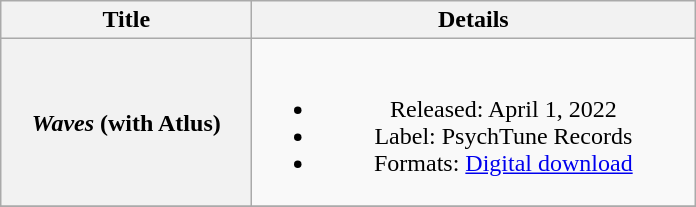<table class="wikitable plainrowheaders" style="text-align:center;">
<tr>
<th scope="col" style="width:10em;">Title</th>
<th scope="col" style="width:18em;">Details</th>
</tr>
<tr>
<th scope="row"><em>Waves</em> (with Atlus)</th>
<td><br><ul><li>Released: April 1, 2022</li><li>Label: PsychTune Records</li><li>Formats: <a href='#'>Digital download</a></li></ul></td>
</tr>
<tr>
</tr>
</table>
